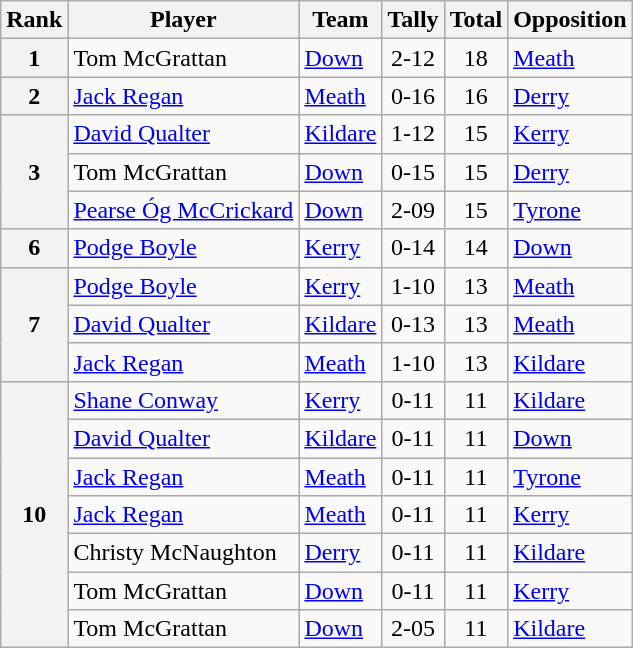<table class="wikitable sortable">
<tr>
<th>Rank</th>
<th>Player</th>
<th>Team</th>
<th>Tally</th>
<th>Total</th>
<th>Opposition</th>
</tr>
<tr>
<th>1</th>
<td>Tom McGrattan</td>
<td><a href='#'>Down</a></td>
<td align=center>2-12</td>
<td align=center>18</td>
<td><a href='#'>Meath</a></td>
</tr>
<tr>
<th>2</th>
<td><a href='#'>Jack Regan</a></td>
<td><a href='#'>Meath</a></td>
<td align="center">0-16</td>
<td align="center">16</td>
<td><a href='#'>Derry</a></td>
</tr>
<tr>
<th rowspan="3">3</th>
<td><a href='#'>David Qualter</a></td>
<td><a href='#'>Kildare</a></td>
<td align="center">1-12</td>
<td align="center">15</td>
<td><a href='#'>Kerry</a></td>
</tr>
<tr>
<td>Tom McGrattan</td>
<td><a href='#'>Down</a></td>
<td align=center>0-15</td>
<td align=center>15</td>
<td><a href='#'>Derry</a></td>
</tr>
<tr>
<td><a href='#'>Pearse Óg McCrickard</a></td>
<td><a href='#'>Down</a></td>
<td align=center>2-09</td>
<td align=center>15</td>
<td><a href='#'>Tyrone</a></td>
</tr>
<tr>
<th>6</th>
<td><a href='#'>Podge Boyle</a></td>
<td><a href='#'>Kerry</a></td>
<td align=center>0-14</td>
<td align=center>14</td>
<td><a href='#'>Down</a></td>
</tr>
<tr>
<th rowspan="3">7</th>
<td><a href='#'>Podge Boyle</a></td>
<td><a href='#'>Kerry</a></td>
<td align=center>1-10</td>
<td align=center>13</td>
<td><a href='#'>Meath</a></td>
</tr>
<tr>
<td><a href='#'>David Qualter</a></td>
<td><a href='#'>Kildare</a></td>
<td align=center>0-13</td>
<td align=center>13</td>
<td><a href='#'>Meath</a></td>
</tr>
<tr>
<td><a href='#'>Jack Regan</a></td>
<td><a href='#'>Meath</a></td>
<td align=center>1-10</td>
<td align=center>13</td>
<td><a href='#'>Kildare</a></td>
</tr>
<tr>
<th rowspan="7">10</th>
<td><a href='#'>Shane Conway</a></td>
<td><a href='#'>Kerry</a></td>
<td align="center">0-11</td>
<td align=center>11</td>
<td><a href='#'>Kildare</a></td>
</tr>
<tr>
<td><a href='#'>David Qualter</a></td>
<td><a href='#'>Kildare</a></td>
<td align=center>0-11</td>
<td align=center>11</td>
<td><a href='#'>Down</a></td>
</tr>
<tr>
<td><a href='#'>Jack Regan</a></td>
<td><a href='#'>Meath</a></td>
<td align=center>0-11</td>
<td align=center>11</td>
<td><a href='#'>Tyrone</a></td>
</tr>
<tr>
<td><a href='#'>Jack Regan</a></td>
<td><a href='#'>Meath</a></td>
<td align=center>0-11</td>
<td align=center>11</td>
<td><a href='#'>Kerry</a></td>
</tr>
<tr>
<td>Christy McNaughton</td>
<td><a href='#'>Derry</a></td>
<td align=center>0-11</td>
<td align=center>11</td>
<td><a href='#'>Kildare</a></td>
</tr>
<tr>
<td>Tom McGrattan</td>
<td><a href='#'>Down</a></td>
<td align=center>0-11</td>
<td align=center>11</td>
<td><a href='#'>Kerry</a></td>
</tr>
<tr>
<td>Tom McGrattan</td>
<td><a href='#'>Down</a></td>
<td align=center>2-05</td>
<td align=center>11</td>
<td><a href='#'>Kildare</a></td>
</tr>
</table>
